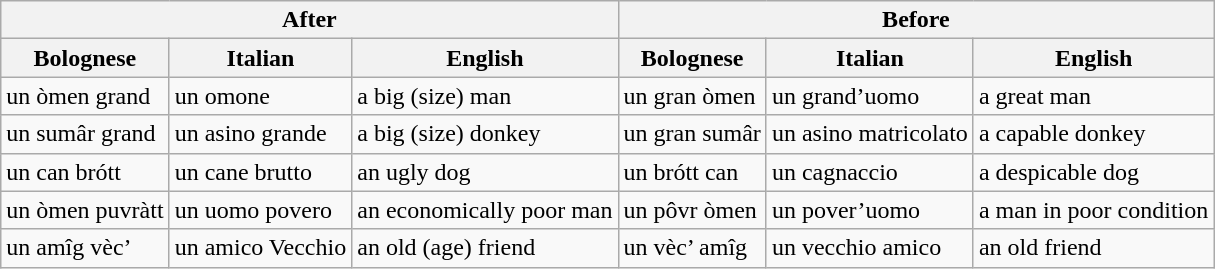<table class="wikitable">
<tr>
<th colspan="3">After</th>
<th colspan="3">Before</th>
</tr>
<tr>
<th>Bolognese</th>
<th>Italian</th>
<th>English</th>
<th>Bolognese</th>
<th>Italian</th>
<th>English</th>
</tr>
<tr>
<td>un òmen grand</td>
<td>un omone</td>
<td>a big (size) man</td>
<td>un gran òmen</td>
<td>un grand’uomo</td>
<td>a great man</td>
</tr>
<tr>
<td>un sumâr grand</td>
<td>un asino grande</td>
<td>a big (size) donkey</td>
<td>un gran sumâr</td>
<td>un asino matricolato</td>
<td>a capable donkey</td>
</tr>
<tr>
<td>un can brótt</td>
<td>un cane brutto</td>
<td>an ugly dog</td>
<td>un brótt can</td>
<td>un cagnaccio</td>
<td>a despicable dog</td>
</tr>
<tr>
<td>un òmen puvràtt</td>
<td>un uomo povero</td>
<td>an economically poor man</td>
<td>un pôvr òmen</td>
<td>un pover’uomo</td>
<td>a man in poor condition</td>
</tr>
<tr>
<td>un amîg vèc’</td>
<td>un amico Vecchio</td>
<td>an old (age) friend</td>
<td>un vèc’ amîg</td>
<td>un vecchio amico</td>
<td>an old friend</td>
</tr>
</table>
